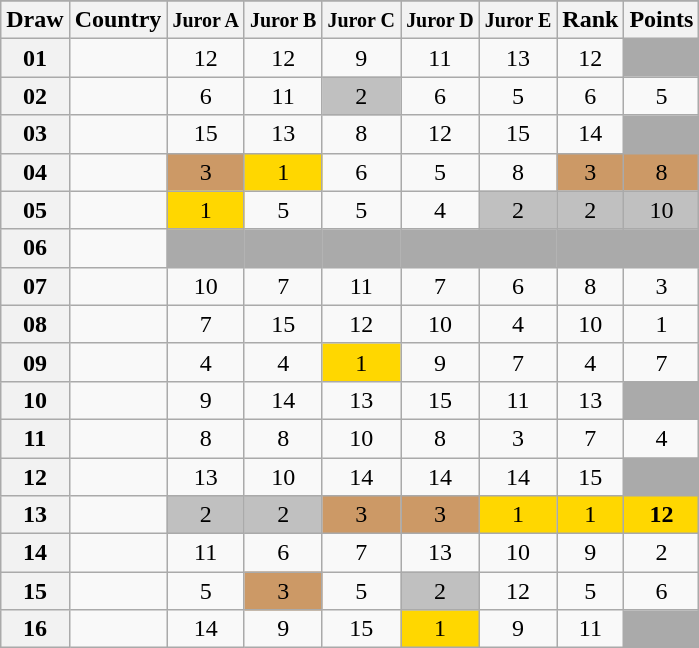<table class="sortable wikitable collapsible plainrowheaders" style="text-align:center;">
<tr>
</tr>
<tr>
<th scope="col">Draw</th>
<th scope="col">Country</th>
<th scope="col"><small>Juror A</small></th>
<th scope="col"><small>Juror B</small></th>
<th scope="col"><small>Juror C</small></th>
<th scope="col"><small>Juror D</small></th>
<th scope="col"><small>Juror E</small></th>
<th scope="col">Rank</th>
<th scope="col">Points</th>
</tr>
<tr>
<th scope="row" style="text-align:center;">01</th>
<td style="text-align:left;"></td>
<td>12</td>
<td>12</td>
<td>9</td>
<td>11</td>
<td>13</td>
<td>12</td>
<td style="background:#AAAAAA;"></td>
</tr>
<tr>
<th scope="row" style="text-align:center;">02</th>
<td style="text-align:left;"></td>
<td>6</td>
<td>11</td>
<td style="background:silver;">2</td>
<td>6</td>
<td>5</td>
<td>6</td>
<td>5</td>
</tr>
<tr>
<th scope="row" style="text-align:center;">03</th>
<td style="text-align:left;"></td>
<td>15</td>
<td>13</td>
<td>8</td>
<td>12</td>
<td>15</td>
<td>14</td>
<td style="background:#AAAAAA;"></td>
</tr>
<tr>
<th scope="row" style="text-align:center;">04</th>
<td style="text-align:left;"></td>
<td style="background:#CC9966;">3</td>
<td style="background:gold;">1</td>
<td>6</td>
<td>5</td>
<td>8</td>
<td style="background:#CC9966;">3</td>
<td style="background:#CC9966;">8</td>
</tr>
<tr>
<th scope="row" style="text-align:center;">05</th>
<td style="text-align:left;"></td>
<td style="background:gold;">1</td>
<td>5</td>
<td>5</td>
<td>4</td>
<td style="background:silver;">2</td>
<td style="background:silver;">2</td>
<td style="background:silver;">10</td>
</tr>
<tr class="sortbottom">
<th scope="row" style="text-align:center;">06</th>
<td style="text-align:left;"></td>
<td style="background:#AAAAAA;"></td>
<td style="background:#AAAAAA;"></td>
<td style="background:#AAAAAA;"></td>
<td style="background:#AAAAAA;"></td>
<td style="background:#AAAAAA;"></td>
<td style="background:#AAAAAA;"></td>
<td style="background:#AAAAAA;"></td>
</tr>
<tr>
<th scope="row" style="text-align:center;">07</th>
<td style="text-align:left;"></td>
<td>10</td>
<td>7</td>
<td>11</td>
<td>7</td>
<td>6</td>
<td>8</td>
<td>3</td>
</tr>
<tr>
<th scope="row" style="text-align:center;">08</th>
<td style="text-align:left;"></td>
<td>7</td>
<td>15</td>
<td>12</td>
<td>10</td>
<td>4</td>
<td>10</td>
<td>1</td>
</tr>
<tr>
<th scope="row" style="text-align:center;">09</th>
<td style="text-align:left;"></td>
<td>4</td>
<td>4</td>
<td style="background:gold;">1</td>
<td>9</td>
<td>7</td>
<td>4</td>
<td>7</td>
</tr>
<tr>
<th scope="row" style="text-align:center;">10</th>
<td style="text-align:left;"></td>
<td>9</td>
<td>14</td>
<td>13</td>
<td>15</td>
<td>11</td>
<td>13</td>
<td style="background:#AAAAAA;"></td>
</tr>
<tr>
<th scope="row" style="text-align:center;">11</th>
<td style="text-align:left;"></td>
<td>8</td>
<td>8</td>
<td>10</td>
<td>8</td>
<td>3</td>
<td>7</td>
<td>4</td>
</tr>
<tr>
<th scope="row" style="text-align:center;">12</th>
<td style="text-align:left;"></td>
<td>13</td>
<td>10</td>
<td>14</td>
<td>14</td>
<td>14</td>
<td>15</td>
<td style="background:#AAAAAA;"></td>
</tr>
<tr>
<th scope="row" style="text-align:center;">13</th>
<td style="text-align:left;"></td>
<td style="background:silver;">2</td>
<td style="background:silver;">2</td>
<td style="background:#CC9966;">3</td>
<td style="background:#CC9966;">3</td>
<td style="background:gold;">1</td>
<td style="background:gold;">1</td>
<td style="background:gold;"><strong>12</strong></td>
</tr>
<tr>
<th scope="row" style="text-align:center;">14</th>
<td style="text-align:left;"></td>
<td>11</td>
<td>6</td>
<td>7</td>
<td>13</td>
<td>10</td>
<td>9</td>
<td>2</td>
</tr>
<tr>
<th scope="row" style="text-align:center;">15</th>
<td style="text-align:left;"></td>
<td>5</td>
<td style="background:#CC9966;">3</td>
<td>5</td>
<td style="background:silver;">2</td>
<td>12</td>
<td>5</td>
<td>6</td>
</tr>
<tr>
<th scope="row" style="text-align:center;">16</th>
<td style="text-align:left;"></td>
<td>14</td>
<td>9</td>
<td>15</td>
<td style="background:gold;">1</td>
<td>9</td>
<td>11</td>
<td style="background:#AAAAAA;"></td>
</tr>
</table>
